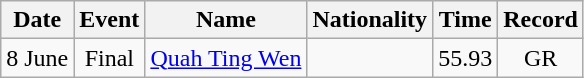<table class="wikitable" style="text-align:center;">
<tr>
<th>Date</th>
<th>Event</th>
<th>Name</th>
<th>Nationality</th>
<th>Time</th>
<th>Record</th>
</tr>
<tr>
<td>8 June</td>
<td>Final</td>
<td align=left><a href='#'>Quah Ting Wen</a></td>
<td align=left></td>
<td>55.93</td>
<td align=center>GR</td>
</tr>
</table>
